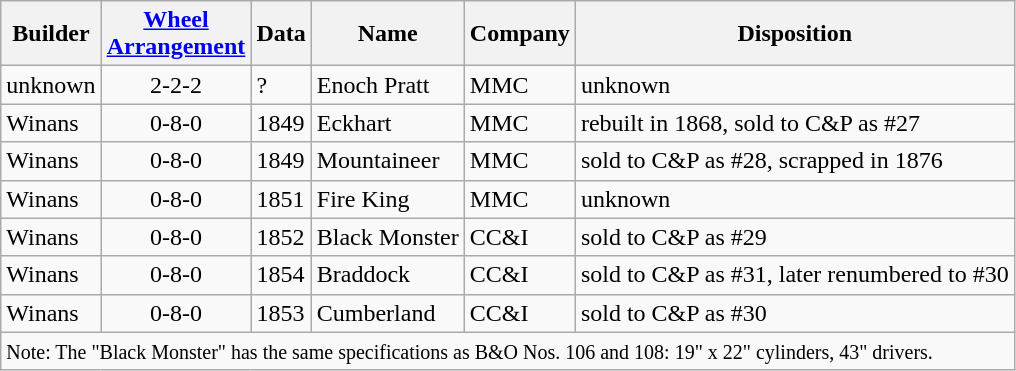<table class="wikitable">
<tr>
<th>Builder</th>
<th width="50" align="center"><a href='#'>Wheel Arrangement</a></th>
<th>Data</th>
<th>Name</th>
<th>Company</th>
<th>Disposition</th>
</tr>
<tr>
<td>unknown</td>
<td align="center">2-2-2</td>
<td>?</td>
<td>Enoch Pratt</td>
<td>MMC</td>
<td>unknown</td>
</tr>
<tr>
<td>Winans</td>
<td align="center">0-8-0</td>
<td>1849</td>
<td>Eckhart</td>
<td>MMC</td>
<td>rebuilt in 1868, sold to C&P as #27</td>
</tr>
<tr>
<td>Winans</td>
<td align="center">0-8-0</td>
<td>1849</td>
<td>Mountaineer</td>
<td>MMC</td>
<td>sold to C&P as #28, scrapped in 1876</td>
</tr>
<tr>
<td>Winans</td>
<td align="center">0-8-0</td>
<td>1851</td>
<td>Fire King</td>
<td>MMC</td>
<td>unknown</td>
</tr>
<tr>
<td>Winans</td>
<td align="center">0-8-0</td>
<td>1852</td>
<td>Black Monster</td>
<td>CC&I</td>
<td>sold to C&P as #29</td>
</tr>
<tr>
<td>Winans</td>
<td align="center">0-8-0</td>
<td>1854</td>
<td>Braddock</td>
<td>CC&I</td>
<td>sold to C&P as #31, later renumbered to #30</td>
</tr>
<tr>
<td>Winans</td>
<td align="center">0-8-0</td>
<td>1853</td>
<td>Cumberland</td>
<td>CC&I</td>
<td>sold to C&P as #30</td>
</tr>
<tr>
<td colspan="6"><small>Note: The "Black Monster" has the same specifications as B&O Nos. 106 and 108: 19" x 22" cylinders, 43" drivers.</small></td>
</tr>
</table>
